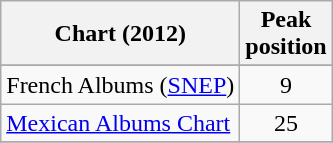<table class="wikitable sortable">
<tr>
<th>Chart (2012)</th>
<th>Peak<br>position</th>
</tr>
<tr>
</tr>
<tr>
<td>French Albums (<a href='#'>SNEP</a>)</td>
<td style="text-align:center;">9</td>
</tr>
<tr>
<td><a href='#'>Mexican Albums Chart</a></td>
<td style="text-align:center;">25</td>
</tr>
<tr>
</tr>
</table>
